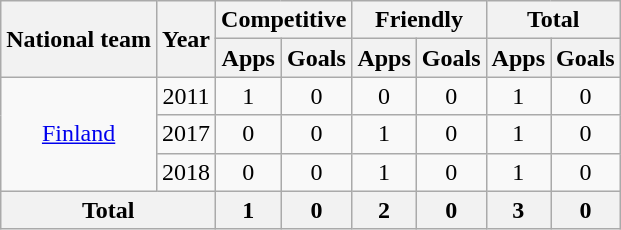<table class="wikitable" style="text-align:center">
<tr>
<th rowspan="2">National team</th>
<th rowspan="2">Year</th>
<th colspan="2">Competitive</th>
<th colspan="2">Friendly</th>
<th colspan="2">Total</th>
</tr>
<tr>
<th>Apps</th>
<th>Goals</th>
<th>Apps</th>
<th>Goals</th>
<th>Apps</th>
<th>Goals</th>
</tr>
<tr>
<td rowspan="3"><a href='#'>Finland</a></td>
<td>2011</td>
<td>1</td>
<td>0</td>
<td>0</td>
<td>0</td>
<td>1</td>
<td>0</td>
</tr>
<tr>
<td>2017</td>
<td>0</td>
<td>0</td>
<td>1</td>
<td>0</td>
<td>1</td>
<td>0</td>
</tr>
<tr>
<td>2018</td>
<td>0</td>
<td>0</td>
<td>1</td>
<td>0</td>
<td>1</td>
<td>0</td>
</tr>
<tr>
<th colspan="2">Total</th>
<th>1</th>
<th>0</th>
<th>2</th>
<th>0</th>
<th>3</th>
<th>0</th>
</tr>
</table>
